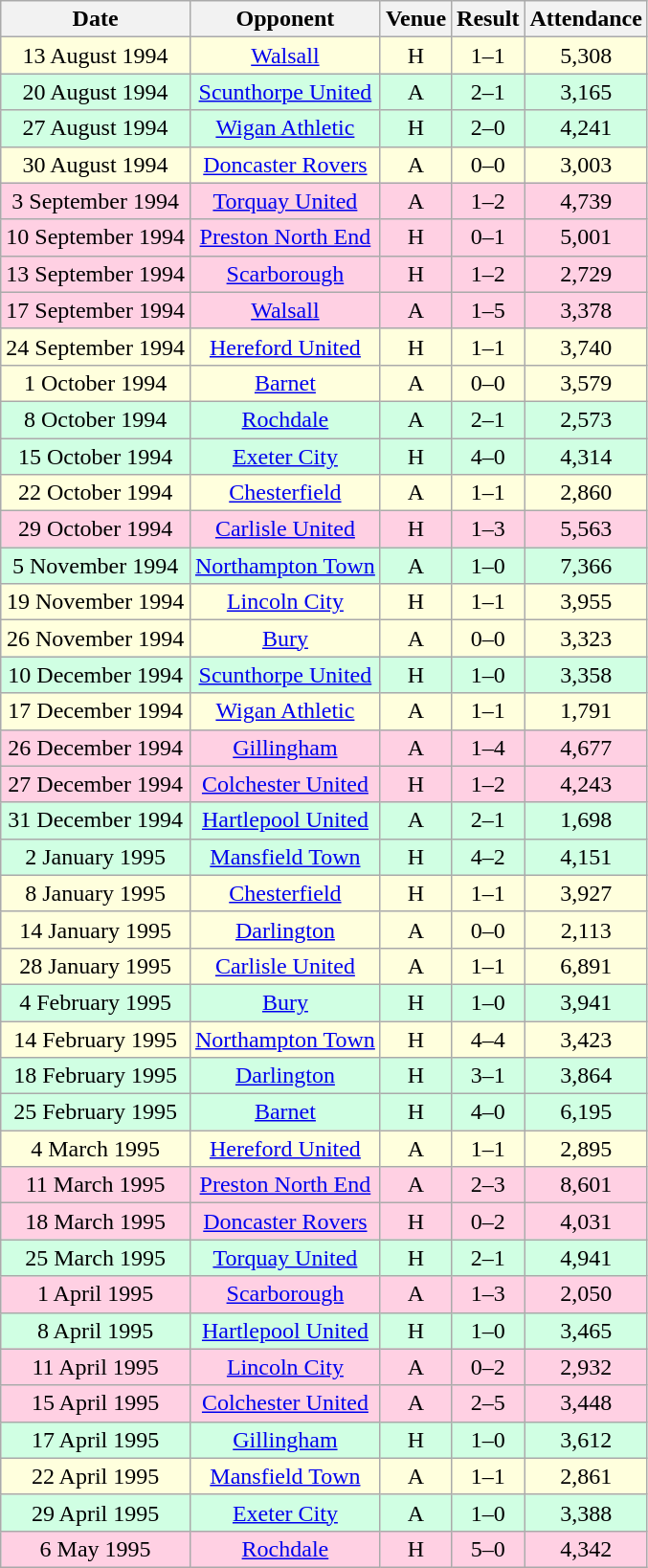<table class="wikitable sortable" style="font-size:100%; text-align:center">
<tr>
<th>Date</th>
<th>Opponent</th>
<th>Venue</th>
<th>Result</th>
<th>Attendance</th>
</tr>
<tr style="background-color: #ffffdd;">
<td>13 August 1994</td>
<td><a href='#'>Walsall</a></td>
<td>H</td>
<td>1–1</td>
<td>5,308</td>
</tr>
<tr style="background-color: #d0ffe3;">
<td>20 August 1994</td>
<td><a href='#'>Scunthorpe United</a></td>
<td>A</td>
<td>2–1</td>
<td>3,165</td>
</tr>
<tr style="background-color: #d0ffe3;">
<td>27 August 1994</td>
<td><a href='#'>Wigan Athletic</a></td>
<td>H</td>
<td>2–0</td>
<td>4,241</td>
</tr>
<tr style="background-color: #ffffdd;">
<td>30 August 1994</td>
<td><a href='#'>Doncaster Rovers</a></td>
<td>A</td>
<td>0–0</td>
<td>3,003</td>
</tr>
<tr style="background-color: #ffd0e3;">
<td>3 September 1994</td>
<td><a href='#'>Torquay United</a></td>
<td>A</td>
<td>1–2</td>
<td>4,739</td>
</tr>
<tr style="background-color: #ffd0e3;">
<td>10 September 1994</td>
<td><a href='#'>Preston North End</a></td>
<td>H</td>
<td>0–1</td>
<td>5,001</td>
</tr>
<tr style="background-color: #ffd0e3;">
<td>13 September 1994</td>
<td><a href='#'>Scarborough</a></td>
<td>H</td>
<td>1–2</td>
<td>2,729</td>
</tr>
<tr style="background-color: #ffd0e3;">
<td>17 September 1994</td>
<td><a href='#'>Walsall</a></td>
<td>A</td>
<td>1–5</td>
<td>3,378</td>
</tr>
<tr style="background-color: #ffffdd;">
<td>24 September 1994</td>
<td><a href='#'>Hereford United</a></td>
<td>H</td>
<td>1–1</td>
<td>3,740</td>
</tr>
<tr style="background-color: #ffffdd;">
<td>1 October 1994</td>
<td><a href='#'>Barnet</a></td>
<td>A</td>
<td>0–0</td>
<td>3,579</td>
</tr>
<tr style="background-color: #d0ffe3;">
<td>8 October 1994</td>
<td><a href='#'>Rochdale</a></td>
<td>A</td>
<td>2–1</td>
<td>2,573</td>
</tr>
<tr style="background-color: #d0ffe3;">
<td>15 October 1994</td>
<td><a href='#'>Exeter City</a></td>
<td>H</td>
<td>4–0</td>
<td>4,314</td>
</tr>
<tr style="background-color: #ffffdd;">
<td>22 October 1994</td>
<td><a href='#'>Chesterfield</a></td>
<td>A</td>
<td>1–1</td>
<td>2,860</td>
</tr>
<tr style="background-color: #ffd0e3;">
<td>29 October 1994</td>
<td><a href='#'>Carlisle United</a></td>
<td>H</td>
<td>1–3</td>
<td>5,563</td>
</tr>
<tr style="background-color: #d0ffe3;">
<td>5 November 1994</td>
<td><a href='#'>Northampton Town</a></td>
<td>A</td>
<td>1–0</td>
<td>7,366</td>
</tr>
<tr style="background-color: #ffffdd;">
<td>19 November 1994</td>
<td><a href='#'>Lincoln City</a></td>
<td>H</td>
<td>1–1</td>
<td>3,955</td>
</tr>
<tr style="background-color: #ffffdd;">
<td>26 November 1994</td>
<td><a href='#'>Bury</a></td>
<td>A</td>
<td>0–0</td>
<td>3,323</td>
</tr>
<tr style="background-color: #d0ffe3;">
<td>10 December 1994</td>
<td><a href='#'>Scunthorpe United</a></td>
<td>H</td>
<td>1–0</td>
<td>3,358</td>
</tr>
<tr style="background-color: #ffffdd;">
<td>17 December 1994</td>
<td><a href='#'>Wigan Athletic</a></td>
<td>A</td>
<td>1–1</td>
<td>1,791</td>
</tr>
<tr style="background-color: #ffd0e3;">
<td>26 December 1994</td>
<td><a href='#'>Gillingham</a></td>
<td>A</td>
<td>1–4</td>
<td>4,677</td>
</tr>
<tr style="background-color: #ffd0e3;">
<td>27 December 1994</td>
<td><a href='#'>Colchester United</a></td>
<td>H</td>
<td>1–2</td>
<td>4,243</td>
</tr>
<tr style="background-color: #d0ffe3;">
<td>31 December 1994</td>
<td><a href='#'>Hartlepool United</a></td>
<td>A</td>
<td>2–1</td>
<td>1,698</td>
</tr>
<tr style="background-color: #d0ffe3;">
<td>2 January 1995</td>
<td><a href='#'>Mansfield Town</a></td>
<td>H</td>
<td>4–2</td>
<td>4,151</td>
</tr>
<tr style="background-color: #ffffdd;">
<td>8 January 1995</td>
<td><a href='#'>Chesterfield</a></td>
<td>H</td>
<td>1–1</td>
<td>3,927</td>
</tr>
<tr style="background-color: #ffffdd;">
<td>14 January 1995</td>
<td><a href='#'>Darlington</a></td>
<td>A</td>
<td>0–0</td>
<td>2,113</td>
</tr>
<tr style="background-color: #ffffdd;">
<td>28 January 1995</td>
<td><a href='#'>Carlisle United</a></td>
<td>A</td>
<td>1–1</td>
<td>6,891</td>
</tr>
<tr style="background-color: #d0ffe3;">
<td>4 February 1995</td>
<td><a href='#'>Bury</a></td>
<td>H</td>
<td>1–0</td>
<td>3,941</td>
</tr>
<tr style="background-color: #ffffdd;">
<td>14 February 1995</td>
<td><a href='#'>Northampton Town</a></td>
<td>H</td>
<td>4–4</td>
<td>3,423</td>
</tr>
<tr style="background-color: #d0ffe3;">
<td>18 February 1995</td>
<td><a href='#'>Darlington</a></td>
<td>H</td>
<td>3–1</td>
<td>3,864</td>
</tr>
<tr style="background-color: #d0ffe3;">
<td>25 February 1995</td>
<td><a href='#'>Barnet</a></td>
<td>H</td>
<td>4–0</td>
<td>6,195</td>
</tr>
<tr style="background-color: #ffffdd;">
<td>4 March 1995</td>
<td><a href='#'>Hereford United</a></td>
<td>A</td>
<td>1–1</td>
<td>2,895</td>
</tr>
<tr style="background-color: #ffd0e3;">
<td>11 March 1995</td>
<td><a href='#'>Preston North End</a></td>
<td>A</td>
<td>2–3</td>
<td>8,601</td>
</tr>
<tr style="background-color: #ffd0e3;">
<td>18 March 1995</td>
<td><a href='#'>Doncaster Rovers</a></td>
<td>H</td>
<td>0–2</td>
<td>4,031</td>
</tr>
<tr style="background-color: #d0ffe3;">
<td>25 March 1995</td>
<td><a href='#'>Torquay United</a></td>
<td>H</td>
<td>2–1</td>
<td>4,941</td>
</tr>
<tr style="background-color: #ffd0e3;">
<td>1 April 1995</td>
<td><a href='#'>Scarborough</a></td>
<td>A</td>
<td>1–3</td>
<td>2,050</td>
</tr>
<tr style="background-color: #d0ffe3;">
<td>8 April 1995</td>
<td><a href='#'>Hartlepool United</a></td>
<td>H</td>
<td>1–0</td>
<td>3,465</td>
</tr>
<tr style="background-color: #ffd0e3;">
<td>11 April 1995</td>
<td><a href='#'>Lincoln City</a></td>
<td>A</td>
<td>0–2</td>
<td>2,932</td>
</tr>
<tr style="background-color: #ffd0e3;">
<td>15 April 1995</td>
<td><a href='#'>Colchester United</a></td>
<td>A</td>
<td>2–5</td>
<td>3,448</td>
</tr>
<tr style="background-color: #d0ffe3;">
<td>17 April 1995</td>
<td><a href='#'>Gillingham</a></td>
<td>H</td>
<td>1–0</td>
<td>3,612</td>
</tr>
<tr style="background-color: #ffffdd;">
<td>22 April 1995</td>
<td><a href='#'>Mansfield Town</a></td>
<td>A</td>
<td>1–1</td>
<td>2,861</td>
</tr>
<tr style="background-color: #d0ffe3;">
<td>29 April 1995</td>
<td><a href='#'>Exeter City</a></td>
<td>A</td>
<td>1–0</td>
<td>3,388</td>
</tr>
<tr style="background-color: #ffd0e3;">
<td>6 May 1995</td>
<td><a href='#'>Rochdale</a></td>
<td>H</td>
<td>5–0</td>
<td>4,342</td>
</tr>
</table>
